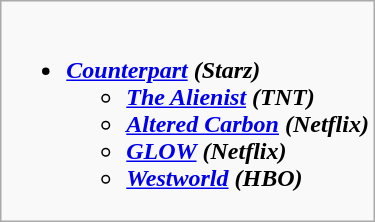<table class="wikitable">
<tr>
<td style="vertical-align:top;"><br><ul><li><strong><em><a href='#'>Counterpart</a><em> (Starz)<strong><ul><li></em><a href='#'>The Alienist</a><em> (TNT)</li><li></em><a href='#'>Altered Carbon</a><em> (Netflix)</li><li></em><a href='#'>GLOW</a><em> (Netflix)</li><li></em><a href='#'>Westworld</a><em> (HBO)</li></ul></li></ul></td>
</tr>
</table>
